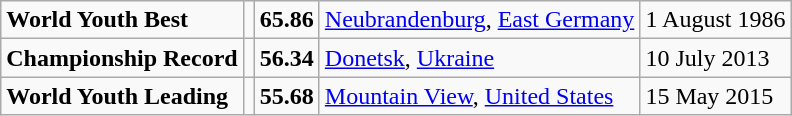<table class="wikitable">
<tr>
<td><strong>World Youth Best</strong></td>
<td></td>
<td><strong>65.86</strong></td>
<td><a href='#'>Neubrandenburg</a>, <a href='#'>East Germany</a></td>
<td>1 August 1986</td>
</tr>
<tr>
<td><strong>Championship Record</strong></td>
<td></td>
<td><strong>56.34</strong></td>
<td><a href='#'>Donetsk</a>, <a href='#'>Ukraine</a></td>
<td>10 July 2013</td>
</tr>
<tr>
<td><strong>World Youth Leading</strong></td>
<td></td>
<td><strong>55.68</strong></td>
<td><a href='#'>Mountain View</a>, <a href='#'>United States</a></td>
<td>15 May 2015</td>
</tr>
</table>
